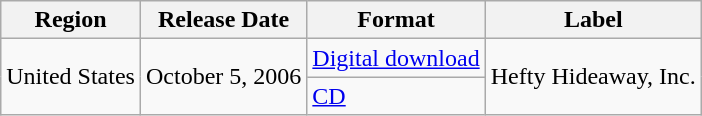<table class="wikitable">
<tr>
<th>Region</th>
<th>Release Date</th>
<th>Format</th>
<th>Label</th>
</tr>
<tr>
<td rowspan="2">United States</td>
<td rowspan="2">October 5, 2006</td>
<td><a href='#'>Digital download</a></td>
<td rowspan="2">Hefty Hideaway, Inc.</td>
</tr>
<tr>
<td><a href='#'>CD</a></td>
</tr>
</table>
